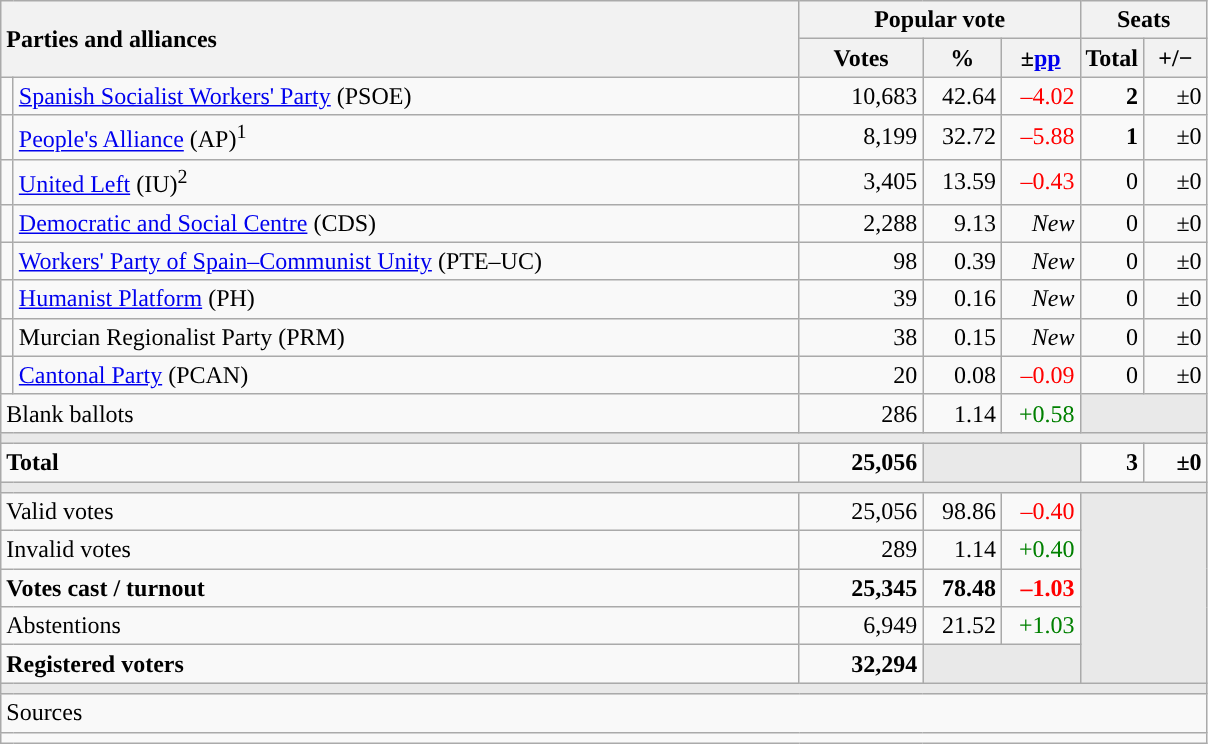<table class="wikitable" style="text-align:right;">
<tr>
<th style="text-align:left;" rowspan="2" colspan="2" width="525">Parties and alliances</th>
<th colspan="3">Popular vote</th>
<th colspan="2">Seats</th>
</tr>
<tr>
<th width="75">Votes</th>
<th width="45">%</th>
<th width="45">±<a href='#'>pp</a></th>
<th width="35">Total</th>
<th width="35">+/−</th>
</tr>
<tr>
<td width="1" style="color:inherit;background:"></td>
<td align="left"><a href='#'>Spanish Socialist Workers' Party</a> (PSOE)</td>
<td>10,683</td>
<td>42.64</td>
<td style="color:red;">–4.02</td>
<td><strong>2</strong></td>
<td>±0</td>
</tr>
<tr>
<td style="color:inherit;background:"></td>
<td align="left"><a href='#'>People's Alliance</a> (AP)<sup>1</sup></td>
<td>8,199</td>
<td>32.72</td>
<td style="color:red;">–5.88</td>
<td><strong>1</strong></td>
<td>±0</td>
</tr>
<tr>
<td style="color:inherit;background:"></td>
<td align="left"><a href='#'>United Left</a> (IU)<sup>2</sup></td>
<td>3,405</td>
<td>13.59</td>
<td style="color:red;">–0.43</td>
<td>0</td>
<td>±0</td>
</tr>
<tr>
<td style="color:inherit;background:"></td>
<td align="left"><a href='#'>Democratic and Social Centre</a> (CDS)</td>
<td>2,288</td>
<td>9.13</td>
<td><em>New</em></td>
<td>0</td>
<td>±0</td>
</tr>
<tr>
<td style="color:inherit;background:"></td>
<td align="left"><a href='#'>Workers' Party of Spain–Communist Unity</a> (PTE–UC)</td>
<td>98</td>
<td>0.39</td>
<td><em>New</em></td>
<td>0</td>
<td>±0</td>
</tr>
<tr>
<td style="color:inherit;background:"></td>
<td align="left"><a href='#'>Humanist Platform</a> (PH)</td>
<td>39</td>
<td>0.16</td>
<td><em>New</em></td>
<td>0</td>
<td>±0</td>
</tr>
<tr>
<td style="color:inherit;background:"></td>
<td align="left">Murcian Regionalist Party (PRM)</td>
<td>38</td>
<td>0.15</td>
<td><em>New</em></td>
<td>0</td>
<td>±0</td>
</tr>
<tr>
<td style="color:inherit;background:"></td>
<td align="left"><a href='#'>Cantonal Party</a> (PCAN)</td>
<td>20</td>
<td>0.08</td>
<td style="color:red;">–0.09</td>
<td>0</td>
<td>±0</td>
</tr>
<tr>
<td align="left" colspan="2">Blank ballots</td>
<td>286</td>
<td>1.14</td>
<td style="color:green;">+0.58</td>
<td bgcolor="#E9E9E9" colspan="2"></td>
</tr>
<tr>
<td colspan="7" bgcolor="#E9E9E9"></td>
</tr>
<tr style="font-weight:bold;">
<td align="left" colspan="2">Total</td>
<td>25,056</td>
<td bgcolor="#E9E9E9" colspan="2"></td>
<td>3</td>
<td>±0</td>
</tr>
<tr>
<td colspan="7" bgcolor="#E9E9E9"></td>
</tr>
<tr>
<td align="left" colspan="2">Valid votes</td>
<td>25,056</td>
<td>98.86</td>
<td style="color:red;">–0.40</td>
<td bgcolor="#E9E9E9" colspan="2" rowspan="5"></td>
</tr>
<tr>
<td align="left" colspan="2">Invalid votes</td>
<td>289</td>
<td>1.14</td>
<td style="color:green;">+0.40</td>
</tr>
<tr style="font-weight:bold;">
<td align="left" colspan="2">Votes cast / turnout</td>
<td>25,345</td>
<td>78.48</td>
<td style="color:red;">–1.03</td>
</tr>
<tr>
<td align="left" colspan="2">Abstentions</td>
<td>6,949</td>
<td>21.52</td>
<td style="color:green;">+1.03</td>
</tr>
<tr style="font-weight:bold;">
<td align="left" colspan="2">Registered voters</td>
<td>32,294</td>
<td bgcolor="#E9E9E9" colspan="2"></td>
</tr>
<tr>
<td colspan="7" bgcolor="#E9E9E9"></td>
</tr>
<tr>
<td align="left" colspan="7">Sources</td>
</tr>
<tr>
<td colspan="7" style="text-align:left; max-width:790px;"></td>
</tr>
</table>
